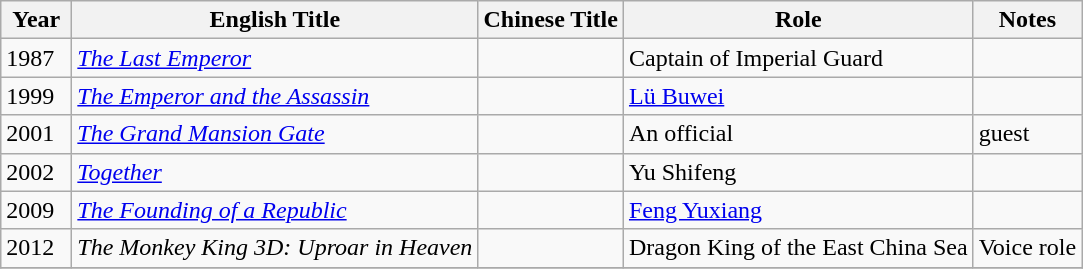<table class="wikitable">
<tr>
<th align="left" valign="top" width="40">Year</th>
<th align="left" valign="top">English Title</th>
<th align="left" valign="top">Chinese Title</th>
<th align="left" valign="top">Role</th>
<th align="left" valign="top">Notes</th>
</tr>
<tr>
<td align="left" valign="top">1987</td>
<td align="left" valign="top"><em><a href='#'>The Last Emperor</a></em></td>
<td align="left" valign="top"></td>
<td align="left" valign="top">Captain of Imperial Guard</td>
<td align="left" valign="top"></td>
</tr>
<tr>
<td align="left" valign="top">1999</td>
<td align="left" valign="top"><em><a href='#'>The Emperor and the Assassin</a></em></td>
<td align="left" valign="top"></td>
<td align="left" valign="top"><a href='#'>Lü Buwei</a></td>
<td align="left" valign="top"></td>
</tr>
<tr>
<td>2001</td>
<td><em><a href='#'>The Grand Mansion Gate</a></em></td>
<td></td>
<td>An official</td>
<td>guest</td>
</tr>
<tr>
<td align="left" valign="top">2002</td>
<td align="left" valign="top"><em><a href='#'>Together</a></em></td>
<td align="left" valign="top"></td>
<td align="left" valign="top">Yu Shifeng</td>
<td align="left" valign="top"></td>
</tr>
<tr>
<td align="left" valign="top">2009</td>
<td align="left" valign="top"><em><a href='#'>The Founding of a Republic</a></em></td>
<td align="left" valign="top"></td>
<td align="left" valign="top"><a href='#'>Feng Yuxiang</a></td>
<td align="left" valign="top"></td>
</tr>
<tr>
<td align="left" valign="top">2012</td>
<td align="left" valign="top"><em>The Monkey King 3D: Uproar in Heaven</em></td>
<td align="left" valign="top"></td>
<td align="left" valign="top">Dragon King of the East China Sea</td>
<td align="left" valign="top">Voice role</td>
</tr>
<tr>
</tr>
</table>
